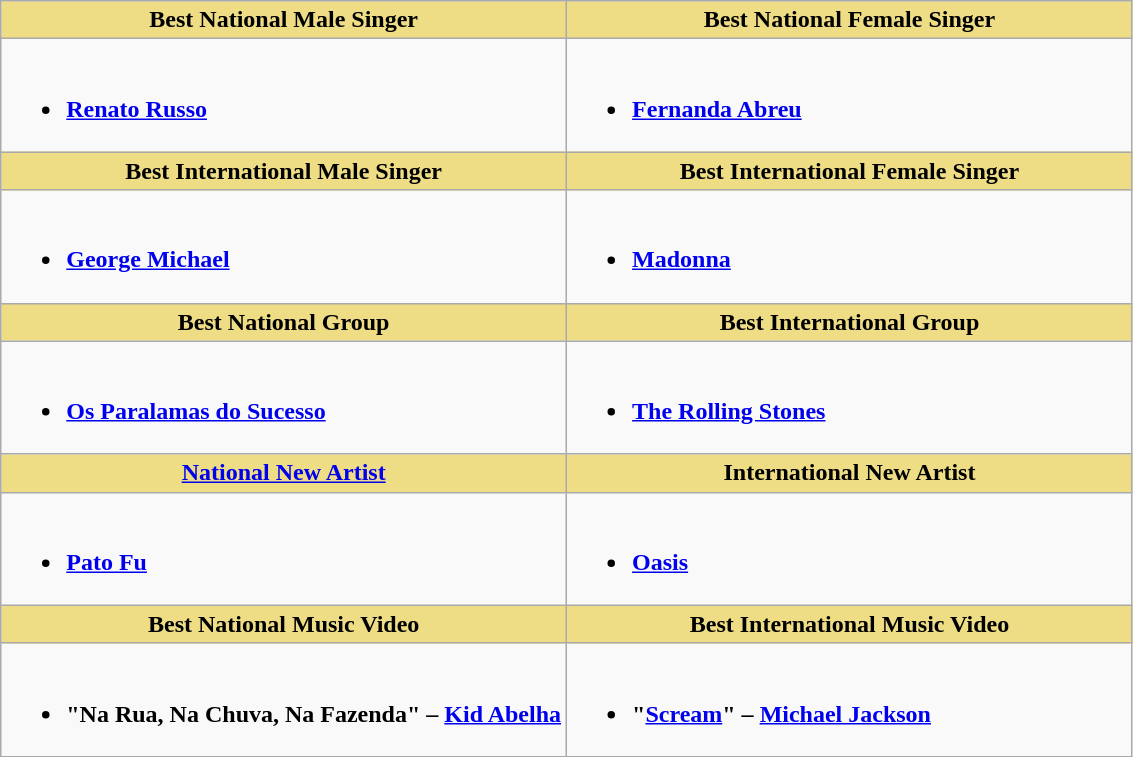<table class="wikitable" style="width=">
<tr>
<th scope="col" width="50%" style="background:#EEDD85;">Best National Male Singer</th>
<th scope="col" width="50%" style="background:#EEDD85;">Best National Female Singer</th>
</tr>
<tr>
<td style="vertical-align:top"><br><ul><li><strong><a href='#'>Renato Russo</a></strong></li></ul></td>
<td style="vertical-align:top"><br><ul><li><strong><a href='#'>Fernanda Abreu</a></strong></li></ul></td>
</tr>
<tr>
<th scope="col" width="50%" style="background:#EEDD85;">Best International Male Singer</th>
<th scope="col" width="50%" style="background:#EEDD85;">Best International Female Singer</th>
</tr>
<tr>
<td style="vertical-align:top"><br><ul><li><strong><a href='#'>George Michael</a></strong></li></ul></td>
<td style="vertical-align:top"><br><ul><li><strong><a href='#'>Madonna</a></strong></li></ul></td>
</tr>
<tr>
<th scope="col" width="50%" style="background:#EEDD85;">Best National Group</th>
<th scope="col" width="50%" style="background:#EEDD85;">Best International Group</th>
</tr>
<tr>
<td style="vertical-align:top"><br><ul><li><strong><a href='#'>Os Paralamas do Sucesso</a></strong></li></ul></td>
<td style="vertical-align:top"><br><ul><li><strong><a href='#'>The Rolling Stones</a></strong></li></ul></td>
</tr>
<tr>
<th scope="col" width="50%" style="background:#EEDD85;"><a href='#'>National New Artist</a></th>
<th scope="col" width="50%" style="background:#EEDD85;">International New Artist</th>
</tr>
<tr>
<td style="vertical-align:top"><br><ul><li><strong><a href='#'>Pato Fu</a></strong></li></ul></td>
<td style="vertical-align:top"><br><ul><li><strong><a href='#'>Oasis</a></strong></li></ul></td>
</tr>
<tr>
<th scope="col" width="50%" style="background:#EEDD85;">Best National Music Video</th>
<th scope="col" width="50%" style="background:#EEDD85;">Best International Music Video</th>
</tr>
<tr>
<td style="vertical-align:top"><br><ul><li><strong>"Na Rua, Na Chuva, Na Fazenda" – <a href='#'>Kid Abelha</a></strong></li></ul></td>
<td style="vertical-align:top"><br><ul><li><strong>"<a href='#'>Scream</a>" – <a href='#'>Michael Jackson</a></strong></li></ul></td>
</tr>
</table>
